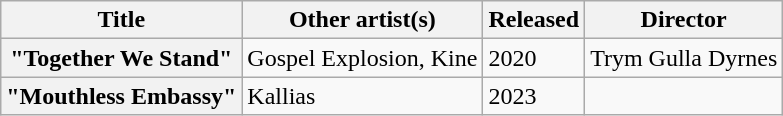<table class="wikitable plainrowheaders">
<tr>
<th scope=col>Title</th>
<th scope=col>Other artist(s)</th>
<th scope=col>Released</th>
<th scope=col>Director</th>
</tr>
<tr>
<th scope=row>"Together We Stand"</th>
<td>Gospel Explosion, Kine</td>
<td>2020</td>
<td>Trym Gulla Dyrnes</td>
</tr>
<tr>
<th scope=row>"Mouthless Embassy"</th>
<td>Kallias</td>
<td>2023</td>
<td></td>
</tr>
</table>
